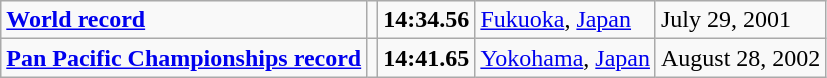<table class="wikitable">
<tr>
<td><strong><a href='#'>World record</a></strong></td>
<td></td>
<td><strong>14:34.56</strong></td>
<td><a href='#'>Fukuoka</a>, <a href='#'>Japan</a></td>
<td>July 29, 2001</td>
</tr>
<tr>
<td><strong><a href='#'>Pan Pacific Championships record</a></strong></td>
<td></td>
<td><strong>14:41.65</strong></td>
<td><a href='#'>Yokohama</a>, <a href='#'>Japan</a></td>
<td>August 28, 2002</td>
</tr>
</table>
